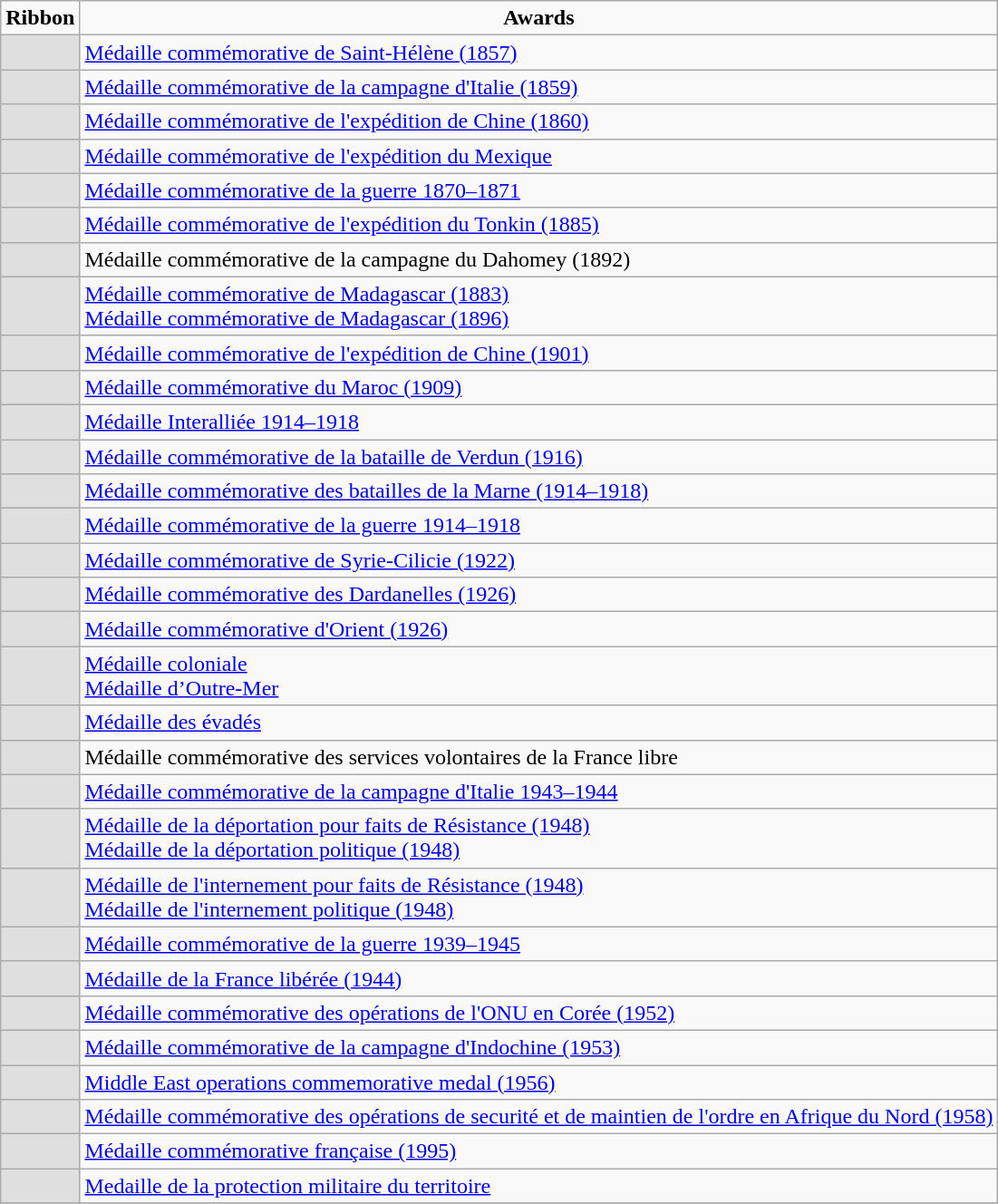<table class="wikitable">
<tr>
<td align=center><strong>Ribbon</strong></td>
<td align=center><strong>Awards</strong></td>
</tr>
<tr>
<td bgcolor="#DFDFDF"></td>
<td><a href='#'>Médaille commémorative de Saint-Hélène (1857)</a></td>
</tr>
<tr>
<td bgcolor="#DFDFDF"></td>
<td><a href='#'>Médaille commémorative de la campagne d'Italie (1859)</a></td>
</tr>
<tr>
<td bgcolor="#DFDFDF"></td>
<td><a href='#'>Médaille commémorative de l'expédition de Chine (1860)</a></td>
</tr>
<tr>
<td bgcolor="#DFDFDF"></td>
<td><a href='#'>Médaille commémorative de l'expédition du Mexique</a></td>
</tr>
<tr>
<td bgcolor="#DFDFDF"></td>
<td><a href='#'>Médaille commémorative de la guerre 1870–1871</a></td>
</tr>
<tr>
<td bgcolor="#DFDFDF"></td>
<td><a href='#'>Médaille commémorative de l'expédition du Tonkin (1885)</a></td>
</tr>
<tr>
<td bgcolor="#DFDFDF"></td>
<td>Médaille commémorative de la campagne du Dahomey (1892)</td>
</tr>
<tr>
<td bgcolor="#DFDFDF"></td>
<td><a href='#'>Médaille commémorative de Madagascar (1883)</a> <br><a href='#'>Médaille commémorative de Madagascar (1896)</a></td>
</tr>
<tr>
<td bgcolor="#DFDFDF"></td>
<td><a href='#'>Médaille commémorative de l'expédition de Chine (1901)</a></td>
</tr>
<tr>
<td bgcolor="#DFDFDF"></td>
<td><a href='#'>Médaille commémorative du Maroc (1909)</a></td>
</tr>
<tr>
<td bgcolor="#DFDFDF"></td>
<td><a href='#'>Médaille Interalliée 1914–1918</a></td>
</tr>
<tr>
<td bgcolor="#DFDFDF"></td>
<td><a href='#'>Médaille commémorative de la bataille de Verdun (1916)</a></td>
</tr>
<tr>
<td bgcolor="#DFDFDF"></td>
<td><a href='#'>Médaille commémorative des batailles de la Marne (1914–1918)</a></td>
</tr>
<tr>
<td bgcolor="#DFDFDF"></td>
<td><a href='#'>Médaille commémorative de la guerre 1914–1918</a></td>
</tr>
<tr>
<td bgcolor="#DFDFDF"></td>
<td><a href='#'>Médaille commémorative de Syrie-Cilicie (1922)</a></td>
</tr>
<tr>
<td bgcolor="#DFDFDF"></td>
<td><a href='#'>Médaille commémorative des Dardanelles (1926)</a></td>
</tr>
<tr>
<td bgcolor="#DFDFDF"></td>
<td><a href='#'>Médaille commémorative d'Orient (1926)</a></td>
</tr>
<tr>
<td bgcolor="#DFDFDF"></td>
<td><a href='#'>Médaille coloniale</a><br><a href='#'>Médaille d’Outre-Mer</a></td>
</tr>
<tr>
<td bgcolor="#DFDFDF"></td>
<td><a href='#'>Médaille des évadés</a></td>
</tr>
<tr>
<td bgcolor="#DFDFDF"></td>
<td>Médaille commémorative des services volontaires de la France libre</td>
</tr>
<tr>
<td bgcolor="#DFDFDF"></td>
<td><a href='#'>Médaille commémorative de la campagne d'Italie 1943–1944</a></td>
</tr>
<tr>
<td bgcolor="#DFDFDF"></td>
<td><a href='#'>Médaille de la déportation pour faits de Résistance (1948)</a><br><a href='#'>Médaille de la déportation politique (1948)</a></td>
</tr>
<tr>
<td bgcolor="#DFDFDF"></td>
<td><a href='#'>Médaille de l'internement pour faits de Résistance (1948)</a><br><a href='#'>Médaille de l'internement politique (1948)</a></td>
</tr>
<tr>
<td bgcolor="#DFDFDF"></td>
<td><a href='#'>Médaille commémorative de la guerre 1939–1945</a></td>
</tr>
<tr>
<td bgcolor="#DFDFDF"></td>
<td><a href='#'>Médaille de la France libérée (1944)</a></td>
</tr>
<tr>
<td bgcolor="#DFDFDF"></td>
<td><a href='#'>Médaille commémorative des opérations de l'ONU en Corée (1952)</a></td>
</tr>
<tr>
<td bgcolor="#DFDFDF"></td>
<td><a href='#'>Médaille commémorative de la campagne d'Indochine (1953)</a></td>
</tr>
<tr>
<td bgcolor="#DFDFDF"></td>
<td><a href='#'>Middle East operations commemorative medal (1956)</a></td>
</tr>
<tr>
<td bgcolor="#DFDFDF"></td>
<td><a href='#'>Médaille commémorative des opérations de securité et de maintien de l'ordre en Afrique du Nord (1958)</a></td>
</tr>
<tr>
<td bgcolor="#DFDFDF"></td>
<td><a href='#'>Médaille commémorative française (1995)</a></td>
</tr>
<tr>
<td bgcolor="#DFDFDF"></td>
<td><a href='#'>Medaille de la protection militaire du territoire</a></td>
</tr>
<tr>
</tr>
</table>
